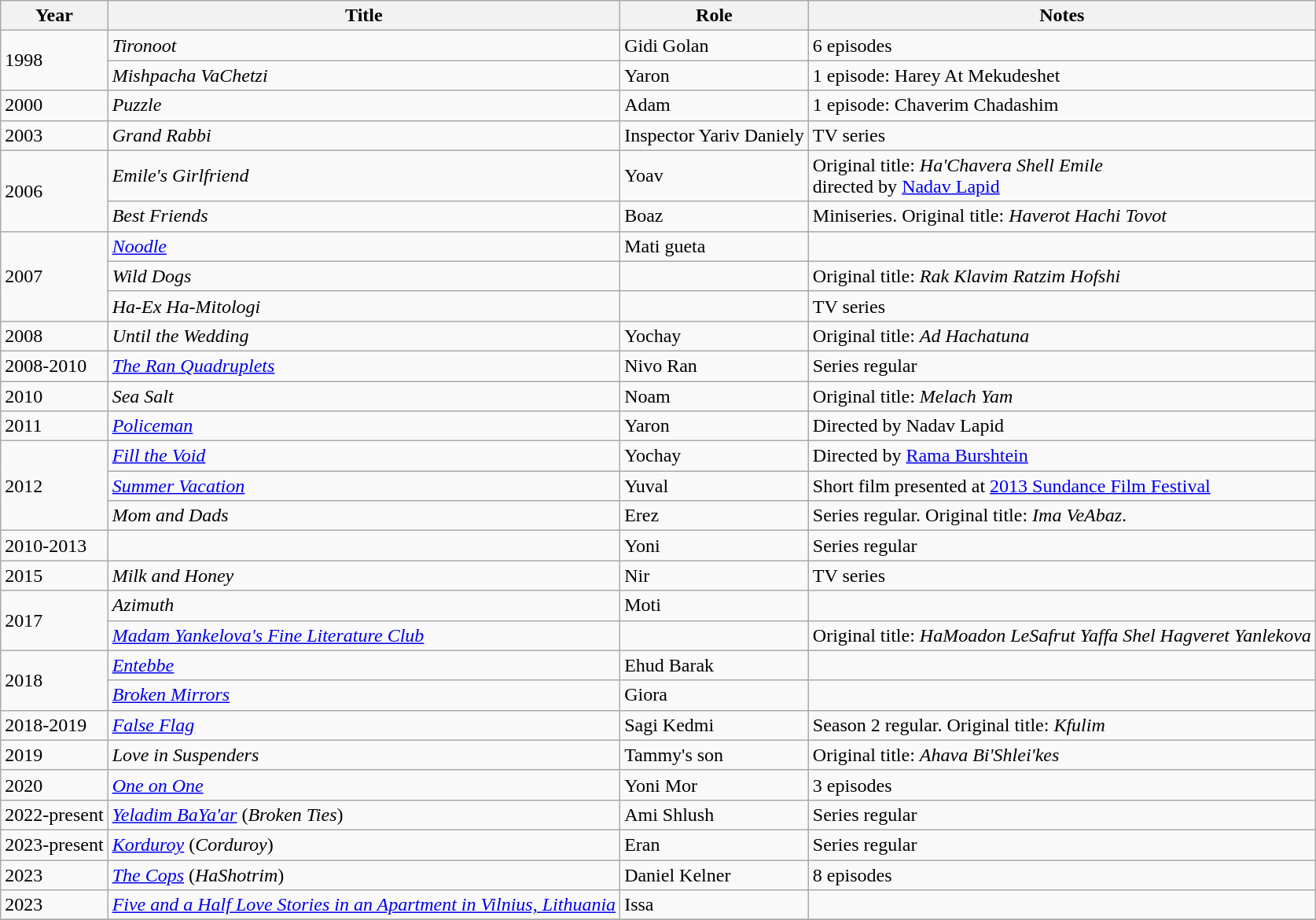<table class="wikitable sortable">
<tr>
<th>Year</th>
<th>Title</th>
<th>Role</th>
<th>Notes</th>
</tr>
<tr>
<td rowspan=2>1998</td>
<td><em>Tironoot</em></td>
<td>Gidi Golan</td>
<td>6 episodes</td>
</tr>
<tr>
<td><em>Mishpacha VaChetzi</em></td>
<td>Yaron</td>
<td>1 episode: Harey At Mekudeshet</td>
</tr>
<tr>
<td>2000</td>
<td><em>Puzzle</em></td>
<td>Adam</td>
<td>1 episode: Chaverim Chadashim</td>
</tr>
<tr>
<td>2003</td>
<td><em>Grand Rabbi</em></td>
<td>Inspector Yariv Daniely</td>
<td>TV series</td>
</tr>
<tr>
<td rowspan=2>2006</td>
<td><em>Emile's Girlfriend</em></td>
<td>Yoav</td>
<td>Original title: <em>Ha'Chavera Shell Emile</em><br> directed by <a href='#'>Nadav Lapid</a></td>
</tr>
<tr>
<td><em>Best Friends</em></td>
<td>Boaz</td>
<td>Miniseries. Original title: <em>Haverot Hachi Tovot</em></td>
</tr>
<tr>
<td rowspan=3>2007</td>
<td><em><a href='#'>Noodle</a></em></td>
<td>Mati gueta</td>
<td></td>
</tr>
<tr>
<td><em>Wild Dogs</em></td>
<td></td>
<td>Original title: <em>Rak Klavim Ratzim Hofshi</em></td>
</tr>
<tr>
<td><em>Ha-Ex Ha-Mitologi</em></td>
<td></td>
<td>TV series</td>
</tr>
<tr>
<td>2008</td>
<td><em>Until the Wedding</em></td>
<td>Yochay</td>
<td>Original title: <em>Ad Hachatuna</em></td>
</tr>
<tr>
<td>2008-2010</td>
<td><em><a href='#'>The Ran Quadruplets</a></em></td>
<td>Nivo Ran</td>
<td>Series regular</td>
</tr>
<tr>
<td>2010</td>
<td><em>Sea Salt</em></td>
<td>Noam</td>
<td>Original title: <em>Melach Yam</em></td>
</tr>
<tr>
<td>2011</td>
<td><em><a href='#'>Policeman</a></em></td>
<td>Yaron</td>
<td>Directed by Nadav Lapid</td>
</tr>
<tr>
<td rowspan=3>2012</td>
<td><em><a href='#'>Fill the Void</a></em></td>
<td>Yochay</td>
<td>Directed by <a href='#'>Rama Burshtein</a></td>
</tr>
<tr>
<td><em><a href='#'>Summer Vacation</a></em></td>
<td>Yuval</td>
<td>Short film presented at  <a href='#'>2013 Sundance Film Festival</a></td>
</tr>
<tr>
<td><em>Mom and Dads</em></td>
<td>Erez</td>
<td>Series regular. Original title: <em>Ima VeAbaz</em>.</td>
</tr>
<tr>
<td>2010-2013</td>
<td><em></em></td>
<td>Yoni</td>
<td>Series regular</td>
</tr>
<tr>
<td>2015</td>
<td><em>Milk and Honey</em></td>
<td>Nir</td>
<td>TV series</td>
</tr>
<tr>
<td rowspan=2>2017</td>
<td><em>Azimuth</em></td>
<td>Moti</td>
<td></td>
</tr>
<tr>
<td><em><a href='#'>Madam Yankelova's Fine Literature Club</a></em></td>
<td></td>
<td>Original title: <em>HaMoadon LeSafrut Yaffa Shel Hagveret Yanlekova</em></td>
</tr>
<tr>
<td rowspan=2>2018</td>
<td><em><a href='#'>Entebbe</a></em></td>
<td>Ehud Barak</td>
<td></td>
</tr>
<tr>
<td><em><a href='#'>Broken Mirrors</a></em></td>
<td>Giora</td>
<td></td>
</tr>
<tr>
<td>2018-2019</td>
<td><em><a href='#'>False Flag</a></em></td>
<td>Sagi Kedmi</td>
<td>Season 2 regular. Original title: <em>Kfulim</em></td>
</tr>
<tr>
<td>2019</td>
<td><em>Love in Suspenders</em></td>
<td>Tammy's son</td>
<td>Original title: <em>Ahava Bi'Shlei'kes</em></td>
</tr>
<tr>
<td>2020</td>
<td><em><a href='#'>One on One</a></em></td>
<td>Yoni Mor</td>
<td>3 episodes</td>
</tr>
<tr>
<td>2022-present</td>
<td><em><a href='#'>Yeladim BaYa'ar</a></em> (<em>Broken Ties</em>)</td>
<td>Ami Shlush</td>
<td>Series regular</td>
</tr>
<tr>
<td>2023-present</td>
<td><em><a href='#'>Korduroy</a></em> (<em>Corduroy</em>)</td>
<td>Eran</td>
<td>Series regular</td>
</tr>
<tr>
<td>2023</td>
<td><em><a href='#'>The Cops</a></em> (<em>HaShotrim</em>)</td>
<td>Daniel Kelner</td>
<td>8 episodes</td>
</tr>
<tr>
<td>2023</td>
<td><em><a href='#'>Five and a Half Love Stories in an Apartment in Vilnius, Lithuania</a></em></td>
<td>Issa</td>
<td></td>
</tr>
<tr>
</tr>
</table>
